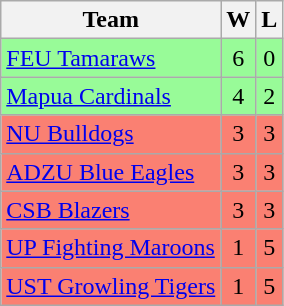<table class="wikitable" align="center"|>
<tr>
<th>Team</th>
<th>W</th>
<th>L</th>
</tr>
<tr style="text-align:center; background:#98fb98;">
<td align="left"><a href='#'>FEU Tamaraws</a></td>
<td>6</td>
<td>0</td>
</tr>
<tr style="text-align:center; background:#98fb98;">
<td align="left"><a href='#'>Mapua Cardinals</a></td>
<td>4</td>
<td>2</td>
</tr>
<tr style="text-align:center; background:salmon;">
<td align="left"><a href='#'>NU Bulldogs</a></td>
<td>3</td>
<td>3</td>
</tr>
<tr style="text-align:center; background:salmon;">
<td align="left"><a href='#'>ADZU Blue Eagles</a></td>
<td>3</td>
<td>3</td>
</tr>
<tr style="text-align:center; background:salmon;">
<td align="left"><a href='#'>CSB Blazers</a></td>
<td>3</td>
<td>3</td>
</tr>
<tr style="text-align:center; background:salmon;">
<td align="left"><a href='#'>UP Fighting Maroons</a></td>
<td>1</td>
<td>5</td>
</tr>
<tr style="text-align:center; background:salmon;">
<td align="left"><a href='#'>UST Growling Tigers</a></td>
<td>1</td>
<td>5</td>
</tr>
</table>
